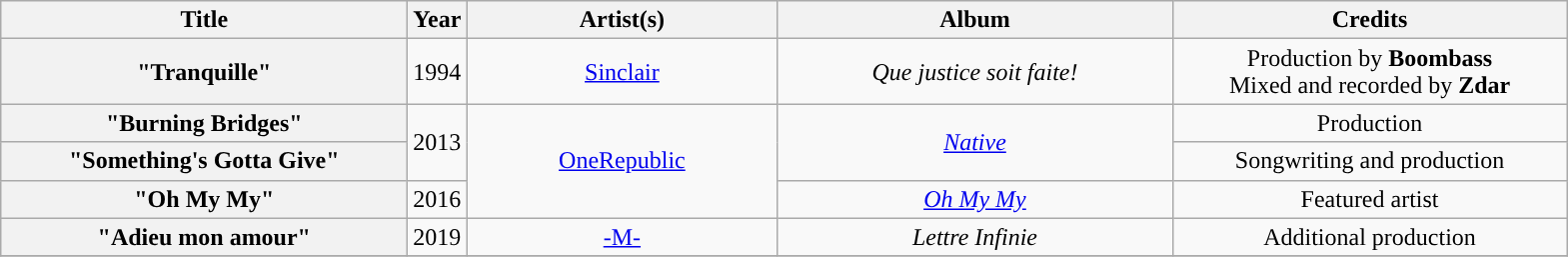<table class="wikitable plainrowheaders" style="text-align:center;">
<tr>
<th scope="col" style="width:16.5em;">Title</th>
<th scope="col">Year</th>
<th scope="col" style="width:200px;">Artist(s)</th>
<th scope="col" style="width:16em;">Album</th>
<th scope="col" style="width:16em;">Credits</th>
</tr>
<tr>
<th scope="row">"Tranquille"</th>
<td>1994</td>
<td><a href='#'>Sinclair</a></td>
<td><em>Que justice soit faite! </em></td>
<td>Production by <strong>Boombass</strong> <br>Mixed and recorded by <strong>Zdar</strong></td>
</tr>
<tr>
<th scope="row">"Burning Bridges"</th>
<td rowspan="2">2013</td>
<td rowspan="3"><a href='#'>OneRepublic</a></td>
<td rowspan="2"><em><a href='#'>Native</a></em></td>
<td>Production</td>
</tr>
<tr>
<th scope="row">"Something's Gotta Give"</th>
<td>Songwriting and production</td>
</tr>
<tr>
<th scope="row">"Oh My My"</th>
<td>2016</td>
<td><em><a href='#'>Oh My My</a></em></td>
<td>Featured artist</td>
</tr>
<tr>
<th scope="row">"Adieu mon amour"</th>
<td>2019</td>
<td><a href='#'>-M-</a></td>
<td><em>Lettre Infinie</em></td>
<td>Additional production</td>
</tr>
<tr>
</tr>
</table>
